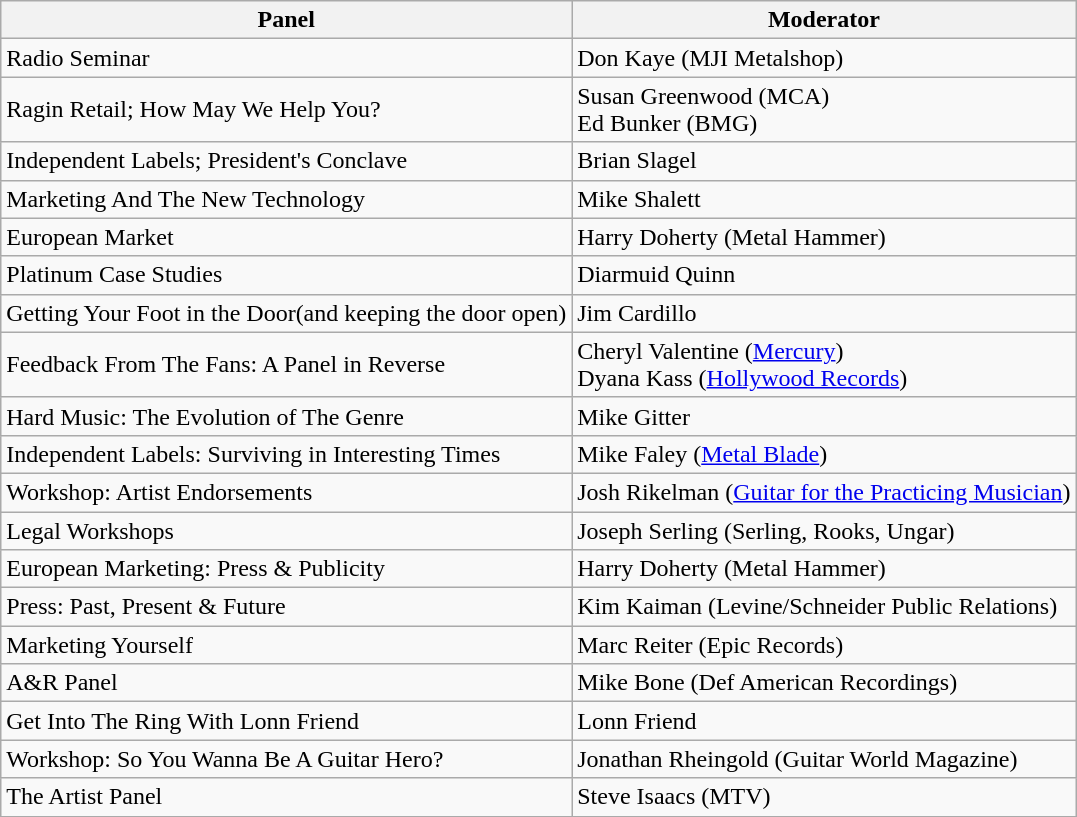<table class="wikitable">
<tr>
<th>Panel</th>
<th>Moderator</th>
</tr>
<tr>
<td>Radio Seminar</td>
<td>Don Kaye (MJI Metalshop)</td>
</tr>
<tr>
<td>Ragin Retail; How May We Help You?</td>
<td>Susan Greenwood (MCA)<br>Ed Bunker (BMG)</td>
</tr>
<tr>
<td>Independent Labels; President's Conclave</td>
<td>Brian Slagel</td>
</tr>
<tr>
<td>Marketing And The New Technology</td>
<td>Mike Shalett</td>
</tr>
<tr>
<td>European Market</td>
<td>Harry Doherty (Metal Hammer)</td>
</tr>
<tr>
<td>Platinum Case Studies</td>
<td>Diarmuid Quinn</td>
</tr>
<tr>
<td>Getting Your Foot in the Door(and keeping the door open)</td>
<td>Jim Cardillo</td>
</tr>
<tr>
<td>Feedback From The Fans: A Panel in Reverse</td>
<td>Cheryl Valentine (<a href='#'>Mercury</a>)<br>Dyana Kass (<a href='#'>Hollywood Records</a>)</td>
</tr>
<tr>
<td>Hard Music: The Evolution of The Genre</td>
<td>Mike Gitter</td>
</tr>
<tr>
<td>Independent Labels: Surviving in Interesting Times</td>
<td>Mike Faley (<a href='#'>Metal Blade</a>)</td>
</tr>
<tr>
<td>Workshop: Artist Endorsements</td>
<td>Josh Rikelman (<a href='#'>Guitar for the Practicing Musician</a>)</td>
</tr>
<tr>
<td>Legal Workshops</td>
<td>Joseph Serling (Serling, Rooks, Ungar)</td>
</tr>
<tr>
<td>European Marketing: Press & Publicity</td>
<td>Harry Doherty (Metal Hammer)</td>
</tr>
<tr>
<td>Press: Past, Present & Future</td>
<td>Kim Kaiman (Levine/Schneider Public Relations)</td>
</tr>
<tr>
<td>Marketing Yourself</td>
<td>Marc Reiter (Epic Records)</td>
</tr>
<tr>
<td>A&R Panel</td>
<td>Mike Bone (Def American Recordings)</td>
</tr>
<tr>
<td>Get Into The Ring With Lonn Friend</td>
<td>Lonn Friend</td>
</tr>
<tr>
<td>Workshop: So You Wanna Be A Guitar Hero?</td>
<td>Jonathan Rheingold (Guitar World Magazine)</td>
</tr>
<tr>
<td>The Artist Panel</td>
<td>Steve Isaacs (MTV)</td>
</tr>
</table>
